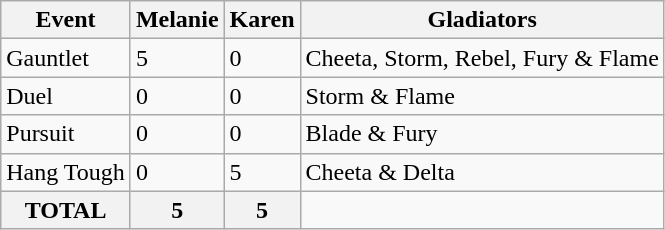<table class="wikitable">
<tr>
<th>Event</th>
<th>Melanie</th>
<th>Karen</th>
<th>Gladiators</th>
</tr>
<tr>
<td>Gauntlet</td>
<td>5</td>
<td>0</td>
<td>Cheeta, Storm, Rebel, Fury & Flame</td>
</tr>
<tr>
<td>Duel</td>
<td>0</td>
<td>0</td>
<td>Storm & Flame</td>
</tr>
<tr>
<td>Pursuit</td>
<td>0</td>
<td>0</td>
<td>Blade & Fury</td>
</tr>
<tr>
<td>Hang Tough</td>
<td>0</td>
<td>5</td>
<td>Cheeta & Delta</td>
</tr>
<tr>
<th>TOTAL</th>
<th>5</th>
<th>5</th>
</tr>
</table>
